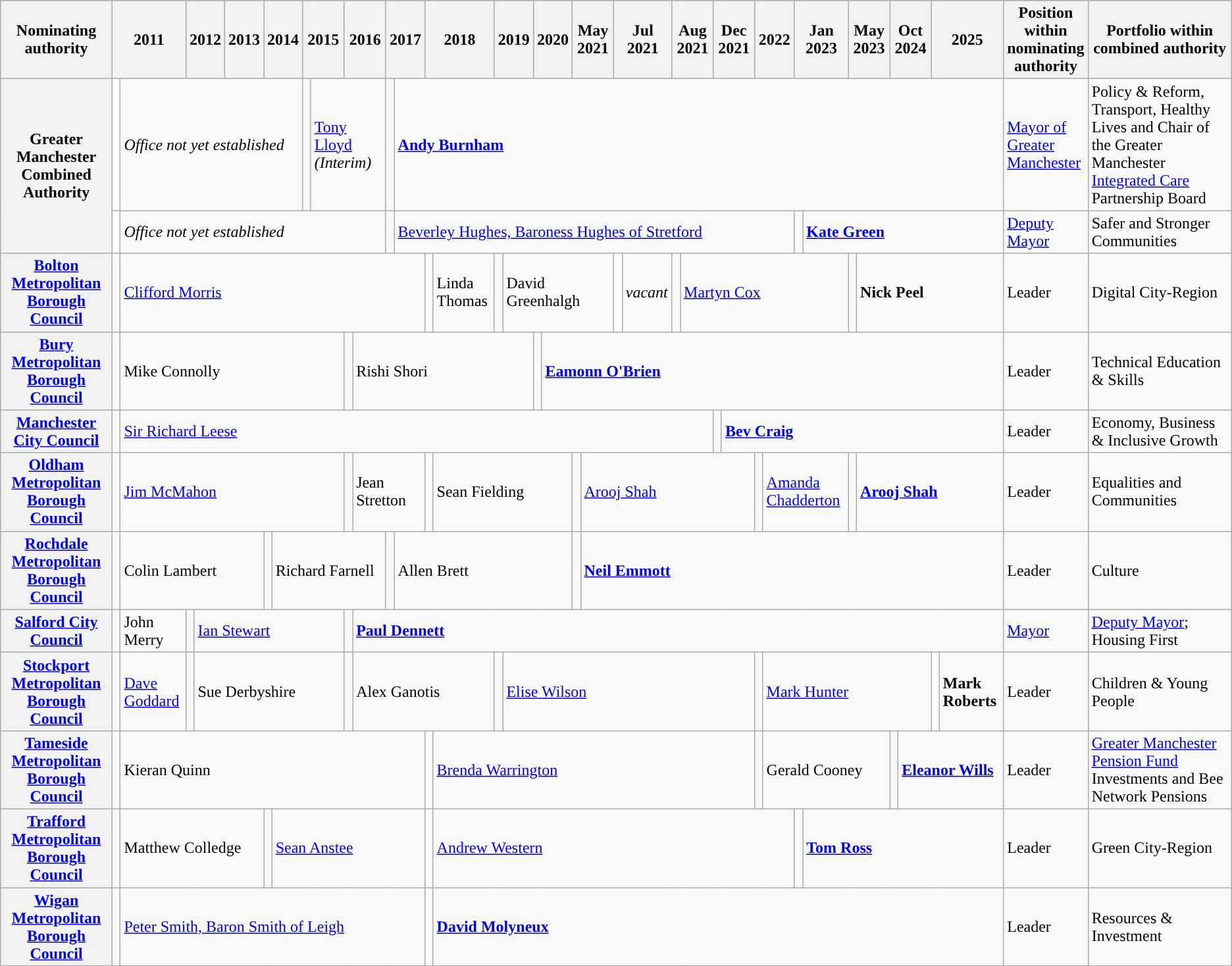<table class="wikitable">
<tr>
<th>Nominating authority</th>
<th colspan = 2>2011</th>
<th colspan = 2>2012</th>
<th colspan = 2>2013</th>
<th colspan = 2>2014</th>
<th colspan = 2>2015</th>
<th colspan = 2>2016</th>
<th colspan = 2>2017</th>
<th colspan = 2>2018</th>
<th colspan = 2>2019</th>
<th colspan = 2>2020</th>
<th colspan = 2>May 2021</th>
<th colspan = 2>Jul 2021</th>
<th colspan = 2>Aug 2021</th>
<th colspan = 2>Dec 2021</th>
<th colspan = 2>2022</th>
<th colspan = 2>Jan 2023</th>
<th colspan = 2>May 2023</th>
<th colspan = 2>Oct 2024</th>
<th colspan = 2>2025</th>
<th width=60>Position within nominating authority</th>
<th>Portfolio within combined authority</th>
</tr>
<tr>
<th rowspan = 2>Greater Manchester Combined Authority</th>
<td width=1px style="background-color: #FFFFFF"></td>
<td colspan = 7><em>Office not yet established</em></td>
<td width=1px style="background-color: "></td>
<td colspan = 3><a href='#'>Tony Lloyd</a> <em>(Interim)</em></td>
<td width=1px style="background-color: "></td>
<td colspan = 25><strong><a href='#'>Andy Burnham</a></strong></td>
<td><a href='#'>Mayor of Greater Manchester</a></td>
<td>Policy & Reform, Transport, Healthy Lives and Chair of the Greater Manchester <a href='#'>Integrated Care</a> Partnership Board</td>
</tr>
<tr>
<td width=1px style="background-color: #FFFFFF"></td>
<td colspan = 11><em>Office not yet established</em></td>
<td width=1px style="background-color: "></td>
<td colspan = 17><a href='#'>Beverley Hughes,  Baroness Hughes of Stretford</a></td>
<td width=1px style="background-color: "></td>
<td colspan = 7><strong><a href='#'>Kate Green</a></strong></td>
<td><a href='#'>Deputy Mayor</a></td>
<td>Safer and Stronger Communities</td>
</tr>
<tr>
<th><a href='#'>Bolton Metropolitan Borough Council</a></th>
<td width=1px style="background-color: "></td>
<td colspan = 13><a href='#'>Clifford Morris</a></td>
<td width=1px style="background-color: "></td>
<td>Linda Thomas</td>
<td width=1px style="background-color: "></td>
<td colspan = 5>David Greenhalgh</td>
<td width=1px style="background-color: #FFFFFF"></td>
<td colspan = 1><em>vacant</em></td>
<td width=1px style="background-color: "></td>
<td colspan = 7><a href='#'>Martyn Cox</a></td>
<td width=1px style="background-color: "></td>
<td colspan = 5><strong>Nick Peel</strong></td>
<td>Leader</td>
<td>Digital City-Region</td>
</tr>
<tr>
<th><a href='#'>Bury Metropolitan Borough Council</a></th>
<td width=1px style="background-color: "></td>
<td colspan = 9>Mike Connolly</td>
<td width=1px style="background-color: "></td>
<td colspan = 7>Rishi Shori</td>
<td width=1px style="background-color: "></td>
<td colspan = 19><strong><a href='#'>Eamonn O'Brien</a></strong></td>
<td>Leader</td>
<td>Technical Education & Skills</td>
</tr>
<tr>
<th><a href='#'>Manchester City Council</a></th>
<td width=1px style="background-color: "></td>
<td colspan = 25><a href='#'>Sir Richard Leese</a></td>
<td width=1px style="background-color: "></td>
<td colspan = 11><strong><a href='#'>Bev Craig</a></strong></td>
<td>Leader</td>
<td>Economy, Business & Inclusive Growth</td>
</tr>
<tr>
<th><a href='#'>Oldham Metropolitan Borough Council</a></th>
<td width=1px style="background-color: "></td>
<td colspan = 9><a href='#'>Jim McMahon</a></td>
<td width=1px style="background-color: "></td>
<td colspan= 3>Jean Stretton</td>
<td width=1px style="background-color: "></td>
<td colspan= 5>Sean Fielding</td>
<td width=1px style="background-color: "></td>
<td colspan= 7><a href='#'>Arooj Shah</a></td>
<td width=1px style="background-color: "></td>
<td colspan= 3><a href='#'>Amanda Chadderton</a></td>
<td width=1px style="background-color: "></td>
<td colspan= 5><strong><a href='#'>Arooj Shah</a></strong></td>
<td>Leader</td>
<td>Equalities and Communities</td>
</tr>
<tr>
<th><a href='#'>Rochdale Metropolitan Borough Council</a></th>
<td width=1px style="background-color: "></td>
<td colspan = 5>Colin Lambert</td>
<td width=1px style="background-color: "></td>
<td colspan = 5>Richard Farnell</td>
<td width=1px style="background-color: "></td>
<td colspan = 7>Allen Brett</td>
<td width=1px style="background-color: "></td>
<td colspan = 17><strong><a href='#'>Neil Emmott</a></strong></td>
<td>Leader</td>
<td>Culture</td>
</tr>
<tr>
<th><a href='#'>Salford City Council</a></th>
<td width=1px style="background-color: "></td>
<td colspan = 1>John Merry</td>
<td width=1px style="background-color: "></td>
<td colspan = 7><a href='#'>Ian Stewart</a></td>
<td width=1px style="background-color: "></td>
<td colspan = 27><strong><a href='#'>Paul Dennett</a></strong></td>
<td><a href='#'>Mayor</a></td>
<td><a href='#'>Deputy Mayor</a>; Housing First</td>
</tr>
<tr>
<th><a href='#'>Stockport Metropolitan Borough Council</a></th>
<td width=1px style="background-color: "></td>
<td colspan = 1><a href='#'>Dave Goddard</a></td>
<td width=1px style="background-color: "></td>
<td colspan = 7>Sue Derbyshire</td>
<td width=1px style="background-color: "></td>
<td colspan = 5>Alex Ganotis</td>
<td width=1px style="background-color: "></td>
<td colspan = 11><a href='#'>Elise Wilson</a></td>
<td width=1px style="background-color: "></td>
<td colspan = 7><a href='#'>Mark Hunter</a></td>
<td width=1px style="background-color: "></td>
<td colspan = 1><strong>Mark Roberts</strong></td>
<td>Leader</td>
<td>Children & Young People</td>
</tr>
<tr>
<th><a href='#'>Tameside Metropolitan Borough Council</a></th>
<td width=1px style="background-color: "></td>
<td colspan = 13>Kieran Quinn</td>
<td width=1px style="background-color: "></td>
<td colspan = 13><a href='#'>Brenda Warrington</a></td>
<td width=1px style="background-color: "></td>
<td colspan = 5>Gerald Cooney</td>
<td width=1px style="background-color: "></td>
<td colspan = 3><strong><a href='#'>Eleanor Wills</a></strong></td>
<td>Leader</td>
<td><a href='#'>Greater Manchester Pension Fund</a> Investments and Bee Network Pensions</td>
</tr>
<tr>
<th><a href='#'>Trafford Metropolitan Borough Council</a></th>
<td width=1px style="background-color: "></td>
<td colspan = 5>Matthew Colledge</td>
<td width=1px style="background-color: "></td>
<td colspan = 7><a href='#'>Sean Anstee</a></td>
<td width=1px style="background-color: "></td>
<td colspan = 15><a href='#'>Andrew Western</a></td>
<td width=1px style="background-color: "></td>
<td colspan = 7><strong><a href='#'>Tom Ross</a></strong></td>
<td>Leader</td>
<td>Green City-Region</td>
</tr>
<tr>
<th><a href='#'>Wigan Metropolitan Borough Council</a></th>
<td width=1px style="background-color: "></td>
<td colspan = 13><a href='#'>Peter Smith, Baron Smith of Leigh</a></td>
<td width=1px style="background-color: "></td>
<td colspan= 23><strong><a href='#'>David Molyneux</a></strong></td>
<td>Leader</td>
<td>Resources & Investment</td>
</tr>
</table>
